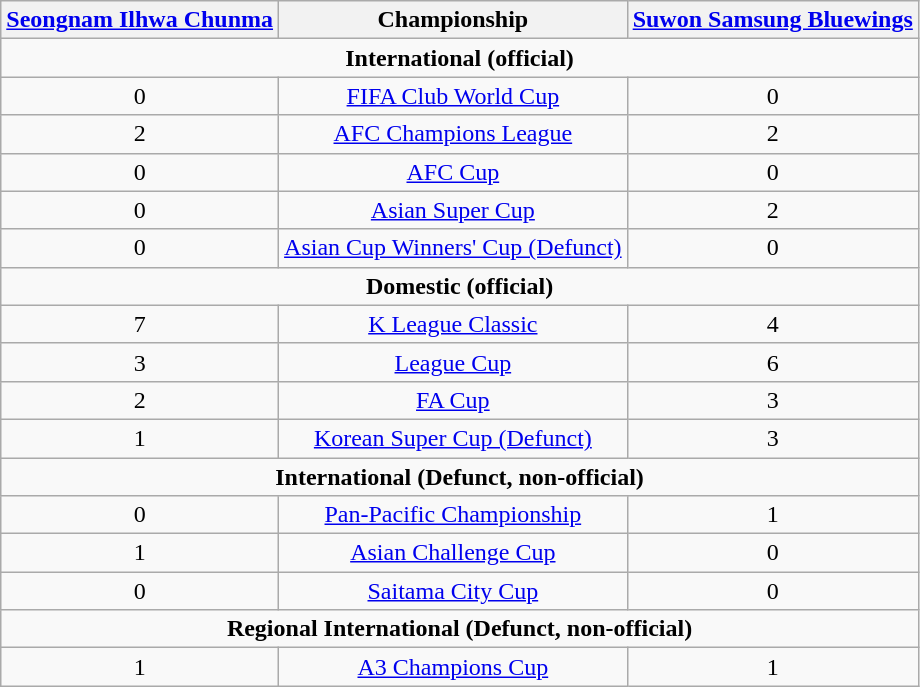<table class="wikitable" width="auto" text-align: center;">
<tr>
<th><a href='#'>Seongnam Ilhwa Chunma</a></th>
<th>Championship</th>
<th><a href='#'>Suwon Samsung Bluewings</a></th>
</tr>
<tr align="center">
<td colspan="4"><strong>International (official)</strong></td>
</tr>
<tr align="center">
<td>0</td>
<td><a href='#'>FIFA Club World Cup</a></td>
<td>0</td>
</tr>
<tr align="center">
<td>2</td>
<td><a href='#'>AFC Champions League</a></td>
<td>2</td>
</tr>
<tr align="center">
<td>0</td>
<td><a href='#'>AFC Cup</a></td>
<td>0</td>
</tr>
<tr align="center">
<td>0</td>
<td><a href='#'>Asian Super Cup</a></td>
<td>2</td>
</tr>
<tr align="center">
<td>0</td>
<td><a href='#'>Asian Cup Winners' Cup (Defunct)</a></td>
<td>0</td>
</tr>
<tr align="center">
<td colspan="4"><strong>Domestic (official)</strong></td>
</tr>
<tr align="center">
<td>7</td>
<td><a href='#'>K League Classic</a></td>
<td>4</td>
</tr>
<tr align="center">
<td>3</td>
<td><a href='#'>League Cup</a></td>
<td>6</td>
</tr>
<tr align="center">
<td>2</td>
<td><a href='#'>FA Cup</a></td>
<td>3</td>
</tr>
<tr align="center">
<td>1</td>
<td><a href='#'>Korean Super Cup (Defunct)</a></td>
<td>3</td>
</tr>
<tr align="center">
<td colspan="4"><strong>International (Defunct, non-official)</strong></td>
</tr>
<tr align="center">
<td>0</td>
<td><a href='#'>Pan-Pacific Championship</a></td>
<td>1</td>
</tr>
<tr align="center">
<td>1</td>
<td><a href='#'>Asian Challenge Cup</a></td>
<td>0</td>
</tr>
<tr align="center">
<td>0</td>
<td><a href='#'>Saitama City Cup</a></td>
<td>0</td>
</tr>
<tr align="center">
<td colspan="4"><strong>Regional International (Defunct, non-official)</strong></td>
</tr>
<tr align="center">
<td>1</td>
<td><a href='#'>A3 Champions Cup</a></td>
<td>1</td>
</tr>
</table>
